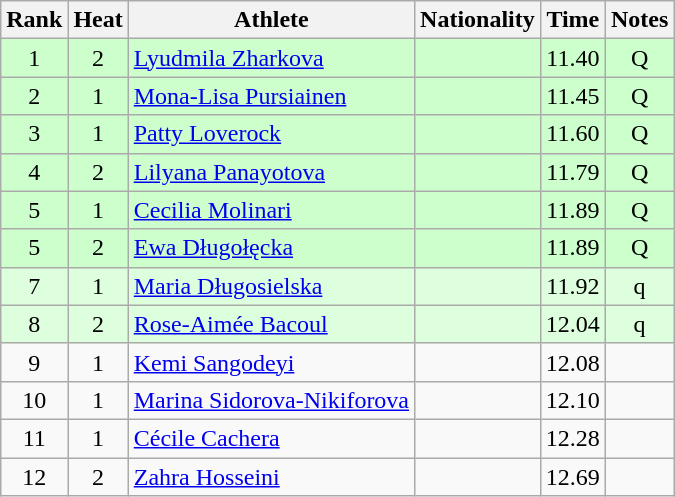<table class="wikitable sortable" style="text-align:center">
<tr>
<th>Rank</th>
<th>Heat</th>
<th>Athlete</th>
<th>Nationality</th>
<th>Time</th>
<th>Notes</th>
</tr>
<tr bgcolor=ccffcc>
<td>1</td>
<td>2</td>
<td align=left><a href='#'>Lyudmila Zharkova</a></td>
<td align=left></td>
<td>11.40</td>
<td>Q</td>
</tr>
<tr bgcolor=ccffcc>
<td>2</td>
<td>1</td>
<td align=left><a href='#'>Mona-Lisa Pursiainen</a></td>
<td align=left></td>
<td>11.45</td>
<td>Q</td>
</tr>
<tr bgcolor=ccffcc>
<td>3</td>
<td>1</td>
<td align=left><a href='#'>Patty Loverock</a></td>
<td align=left></td>
<td>11.60</td>
<td>Q</td>
</tr>
<tr bgcolor=ccffcc>
<td>4</td>
<td>2</td>
<td align=left><a href='#'>Lilyana Panayotova</a></td>
<td align=left></td>
<td>11.79</td>
<td>Q</td>
</tr>
<tr bgcolor=ccffcc>
<td>5</td>
<td>1</td>
<td align=left><a href='#'>Cecilia Molinari</a></td>
<td align=left></td>
<td>11.89</td>
<td>Q</td>
</tr>
<tr bgcolor=ccffcc>
<td>5</td>
<td>2</td>
<td align=left><a href='#'>Ewa Długołęcka</a></td>
<td align=left></td>
<td>11.89</td>
<td>Q</td>
</tr>
<tr bgcolor=ddffdd>
<td>7</td>
<td>1</td>
<td align=left><a href='#'>Maria Długosielska</a></td>
<td align=left></td>
<td>11.92</td>
<td>q</td>
</tr>
<tr bgcolor=ddffdd>
<td>8</td>
<td>2</td>
<td align=left><a href='#'>Rose-Aimée Bacoul</a></td>
<td align=left></td>
<td>12.04</td>
<td>q</td>
</tr>
<tr>
<td>9</td>
<td>1</td>
<td align=left><a href='#'>Kemi Sangodeyi</a></td>
<td align=left></td>
<td>12.08</td>
<td></td>
</tr>
<tr>
<td>10</td>
<td>1</td>
<td align=left><a href='#'>Marina Sidorova-Nikiforova</a></td>
<td align=left></td>
<td>12.10</td>
<td></td>
</tr>
<tr>
<td>11</td>
<td>1</td>
<td align=left><a href='#'>Cécile Cachera</a></td>
<td align=left></td>
<td>12.28</td>
<td></td>
</tr>
<tr>
<td>12</td>
<td>2</td>
<td align=left><a href='#'>Zahra Hosseini</a></td>
<td align=left></td>
<td>12.69</td>
<td></td>
</tr>
</table>
